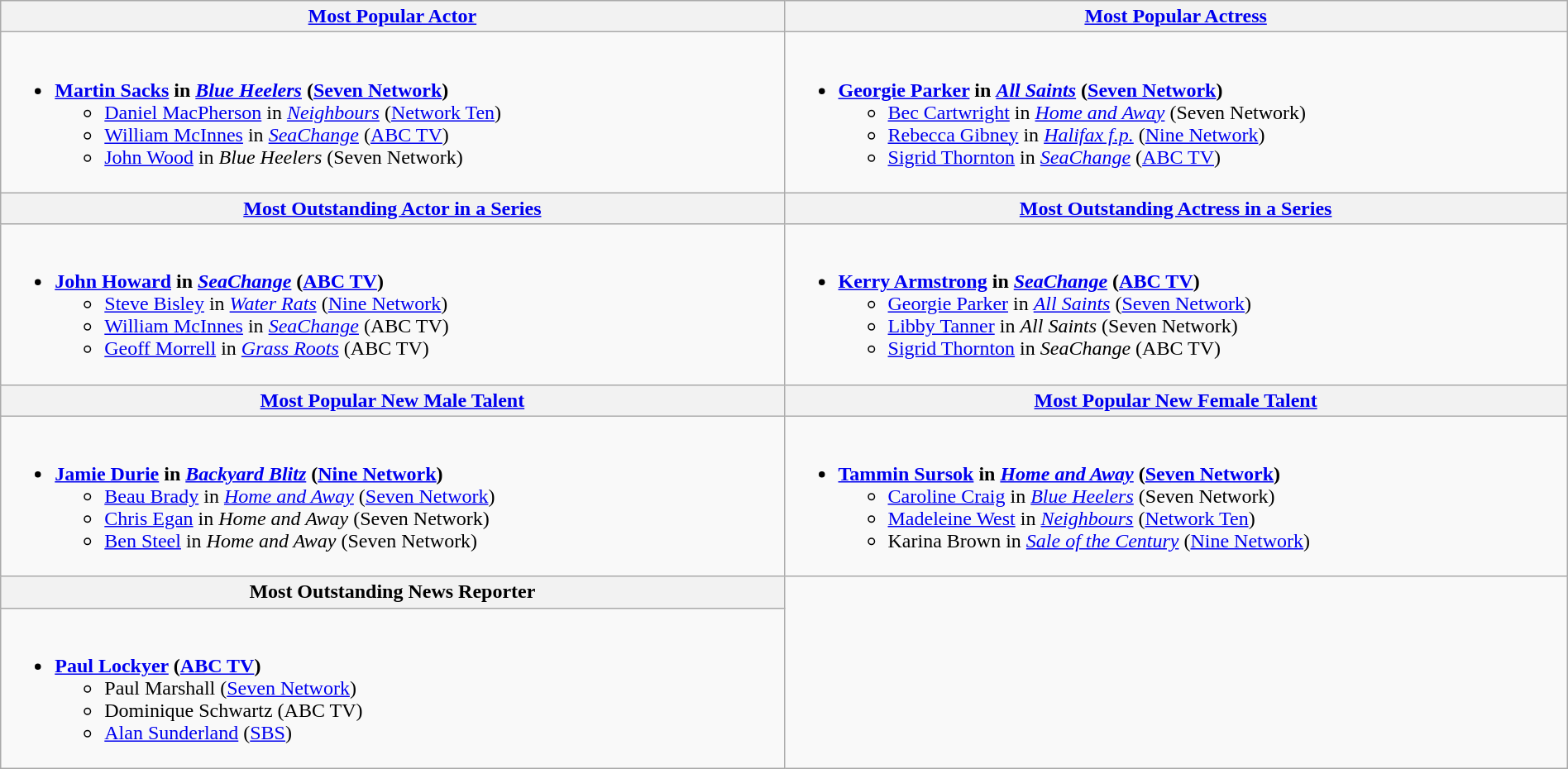<table class=wikitable width="100%">
<tr>
<th width="25%"><a href='#'>Most Popular Actor</a></th>
<th width="25%"><a href='#'>Most Popular Actress</a></th>
</tr>
<tr>
<td valign="top"><br><ul><li><strong><a href='#'>Martin Sacks</a> in <em><a href='#'>Blue Heelers</a></em> (<a href='#'>Seven Network</a>)</strong><ul><li><a href='#'>Daniel MacPherson</a> in <em><a href='#'>Neighbours</a></em> (<a href='#'>Network Ten</a>)</li><li><a href='#'>William McInnes</a> in <em><a href='#'>SeaChange</a></em> (<a href='#'>ABC TV</a>)</li><li><a href='#'>John Wood</a> in <em>Blue Heelers</em> (Seven Network)</li></ul></li></ul></td>
<td valign="top"><br><ul><li><strong><a href='#'>Georgie Parker</a> in <em><a href='#'>All Saints</a></em> (<a href='#'>Seven Network</a>)</strong><ul><li><a href='#'>Bec Cartwright</a> in <em><a href='#'>Home and Away</a></em> (Seven Network)</li><li><a href='#'>Rebecca Gibney</a> in <em><a href='#'>Halifax f.p.</a></em> (<a href='#'>Nine Network</a>)</li><li><a href='#'>Sigrid Thornton</a> in <em><a href='#'>SeaChange</a></em> (<a href='#'>ABC TV</a>)</li></ul></li></ul></td>
</tr>
<tr>
<th width="50%"><a href='#'>Most Outstanding Actor in a Series</a></th>
<th width="50%"><a href='#'>Most Outstanding Actress in a Series</a></th>
</tr>
<tr>
<td valign="top"><br><ul><li><strong><a href='#'>John Howard</a> in <em><a href='#'>SeaChange</a></em> (<a href='#'>ABC TV</a>)</strong><ul><li><a href='#'>Steve Bisley</a> in <em><a href='#'>Water Rats</a></em> (<a href='#'>Nine Network</a>)</li><li><a href='#'>William McInnes</a> in <em><a href='#'>SeaChange</a></em> (ABC TV)</li><li><a href='#'>Geoff Morrell</a> in <em><a href='#'>Grass Roots</a></em> (ABC TV)</li></ul></li></ul></td>
<td valign="top"><br><ul><li><strong><a href='#'>Kerry Armstrong</a> in <em><a href='#'>SeaChange</a></em> (<a href='#'>ABC TV</a>)</strong><ul><li><a href='#'>Georgie Parker</a> in <em><a href='#'>All Saints</a></em> (<a href='#'>Seven Network</a>)</li><li><a href='#'>Libby Tanner</a> in <em>All Saints</em> (Seven Network)</li><li><a href='#'>Sigrid Thornton</a> in <em>SeaChange</em> (ABC TV)</li></ul></li></ul></td>
</tr>
<tr>
<th width="50%"><a href='#'>Most Popular New Male Talent</a></th>
<th width="50%"><a href='#'>Most Popular New Female Talent</a></th>
</tr>
<tr>
<td valign="top"><br><ul><li><strong><a href='#'>Jamie Durie</a> in <em><a href='#'>Backyard Blitz</a></em> (<a href='#'>Nine Network</a>)</strong><ul><li><a href='#'>Beau Brady</a> in <em><a href='#'>Home and Away</a></em> (<a href='#'>Seven Network</a>)</li><li><a href='#'>Chris Egan</a> in <em>Home and Away</em> (Seven Network)</li><li><a href='#'>Ben Steel</a> in <em>Home and Away</em> (Seven Network)</li></ul></li></ul></td>
<td valign="top"><br><ul><li><strong><a href='#'>Tammin Sursok</a> in <em><a href='#'>Home and Away</a></em> (<a href='#'>Seven Network</a>)</strong><ul><li><a href='#'>Caroline Craig</a> in <em><a href='#'>Blue Heelers</a></em> (Seven Network)</li><li><a href='#'>Madeleine West</a> in <em><a href='#'>Neighbours</a></em> (<a href='#'>Network Ten</a>)</li><li>Karina Brown in <em><a href='#'>Sale of the Century</a></em> (<a href='#'>Nine Network</a>)</li></ul></li></ul></td>
</tr>
<tr>
<th width="50%">Most Outstanding News Reporter</th>
</tr>
<tr>
<td valign="top"><br><ul><li><strong><a href='#'>Paul Lockyer</a> (<a href='#'>ABC TV</a>)</strong><ul><li>Paul Marshall (<a href='#'>Seven Network</a>)</li><li>Dominique Schwartz (ABC TV)</li><li><a href='#'>Alan Sunderland</a> (<a href='#'>SBS</a>)</li></ul></li></ul></td>
</tr>
</table>
